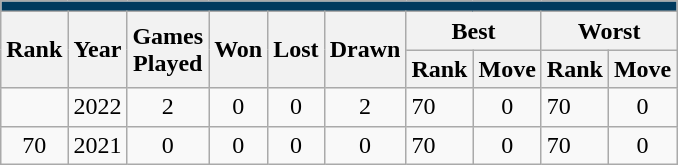<table class="wikitable sortable" style="text-align:center;">
<tr>
<th colspan="10" style="background: #013A5E; color: #FFFFFF;"><a href='#'></a></th>
</tr>
<tr>
<th rowspan=2>Rank</th>
<th rowspan=2>Year</th>
<th rowspan=2>Games<br>Played</th>
<th rowspan=2>Won</th>
<th rowspan=2>Lost</th>
<th rowspan=2>Drawn</th>
<th colspan=2>Best</th>
<th colspan=2>Worst</th>
</tr>
<tr>
<th>Rank</th>
<th>Move</th>
<th>Rank</th>
<th>Move</th>
</tr>
<tr>
<td></td>
<td>2022</td>
<td>2</td>
<td>0</td>
<td>0</td>
<td>2</td>
<td align="left">70</td>
<td> 0</td>
<td align="left">70</td>
<td> 0</td>
</tr>
<tr>
<td>70</td>
<td>2021</td>
<td>0</td>
<td>0</td>
<td>0</td>
<td>0</td>
<td align="left">70</td>
<td> 0</td>
<td align="left">70</td>
<td> 0</td>
</tr>
</table>
